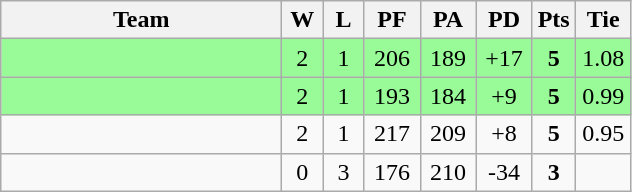<table class="wikitable" style="text-align:center;">
<tr>
<th width=180>Team</th>
<th width=20>W</th>
<th width=20>L</th>
<th width=30>PF</th>
<th width=30>PA</th>
<th width=30>PD</th>
<th width=20>Pts</th>
<th width=30>Tie</th>
</tr>
<tr bgcolor="#98fb98">
<td align=left></td>
<td>2</td>
<td>1</td>
<td>206</td>
<td>189</td>
<td>+17</td>
<td><strong>5</strong></td>
<td>1.08</td>
</tr>
<tr bgcolor="#98fb98">
<td align=left></td>
<td>2</td>
<td>1</td>
<td>193</td>
<td>184</td>
<td>+9</td>
<td><strong>5</strong></td>
<td>0.99</td>
</tr>
<tr>
<td align=left></td>
<td>2</td>
<td>1</td>
<td>217</td>
<td>209</td>
<td>+8</td>
<td><strong>5</strong></td>
<td>0.95</td>
</tr>
<tr>
<td align=left></td>
<td>0</td>
<td>3</td>
<td>176</td>
<td>210</td>
<td>-34</td>
<td><strong>3</strong></td>
<td></td>
</tr>
</table>
